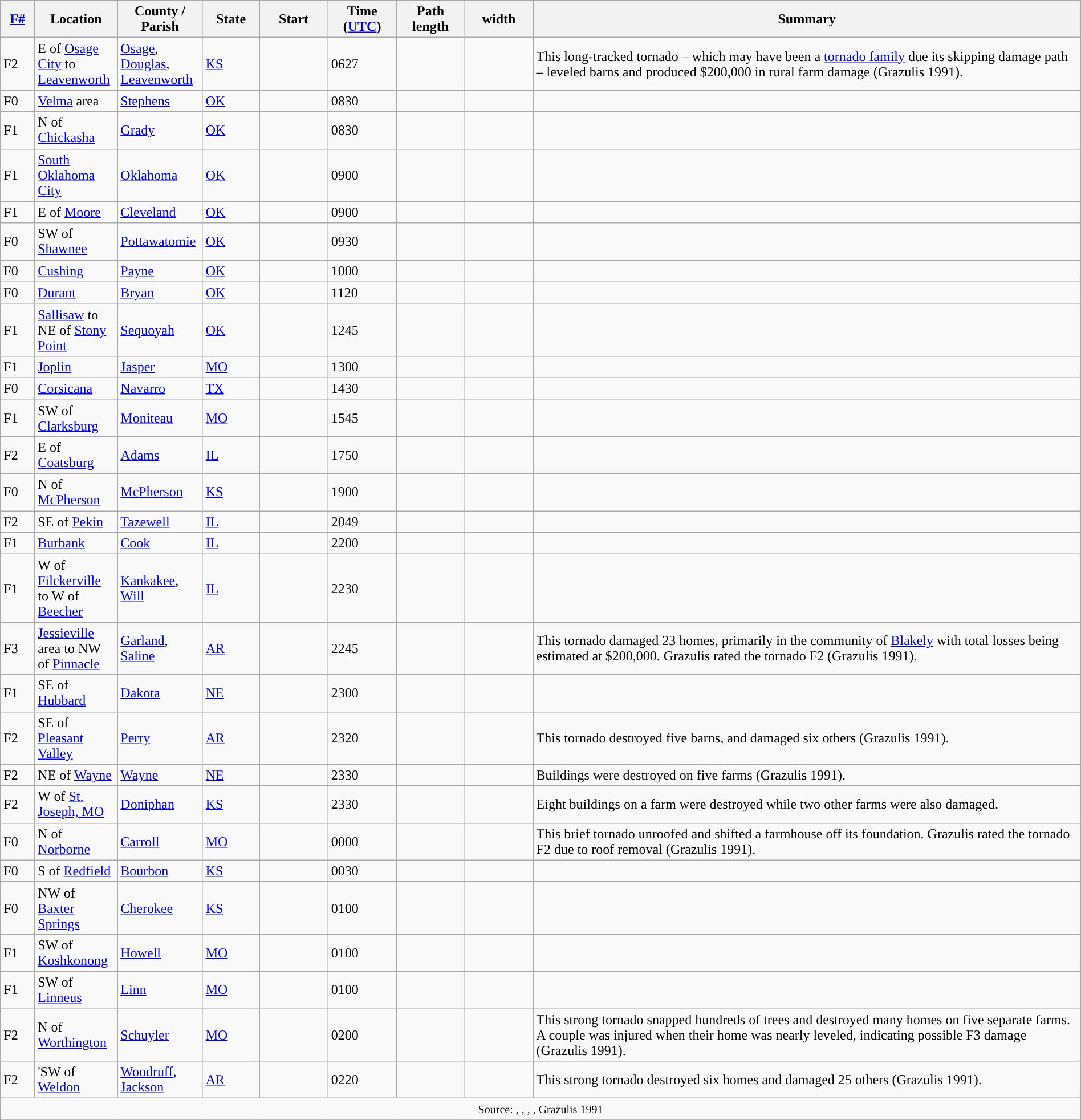<table class="wikitable sortable" style="width:100%;">
<tr>
<th scope="col"  style="width:3%; text-align:center;"><a href='#'>F#</a></th>
<th scope="col"  style="width:7%; text-align:center;" class="unsortable">Location</th>
<th scope="col"  style="width:6%; text-align:center;" class="unsortable">County / Parish</th>
<th scope="col"  style="width:5%; text-align:center;">State</th>
<th scope="col"  style="width:6%; text-align:center;">Start<br></th>
<th scope="col"  style="width:6%; text-align:center;">Time (<a href='#'>UTC</a>)</th>
<th scope="col"  style="width:6%; text-align:center;">Path length</th>
<th scope="col"  style="width:6%; text-align:center;"> width</th>
<th scope="col" class="unsortable" style="width:48%; text-align:center;">Summary</th>
</tr>
<tr>
<td>F2</td>
<td>E of <a href='#'>Osage City</a> to <a href='#'>Leavenworth</a></td>
<td><a href='#'>Osage</a>, <a href='#'>Douglas</a>, <a href='#'>Leavenworth</a></td>
<td><a href='#'>KS</a></td>
<td></td>
<td>0627</td>
<td></td>
<td></td>
<td>This long-tracked tornado – which may have been a <a href='#'>tornado family</a> due its skipping damage path – leveled barns and produced $200,000 in rural farm damage (Grazulis 1991).</td>
</tr>
<tr>
<td>F0</td>
<td><a href='#'>Velma</a> area</td>
<td><a href='#'>Stephens</a></td>
<td><a href='#'>OK</a></td>
<td></td>
<td>0830</td>
<td></td>
<td></td>
<td></td>
</tr>
<tr>
<td>F1</td>
<td>N of <a href='#'>Chickasha</a></td>
<td><a href='#'>Grady</a></td>
<td><a href='#'>OK</a></td>
<td></td>
<td>0830</td>
<td></td>
<td></td>
<td></td>
</tr>
<tr>
<td>F1</td>
<td><a href='#'>South Oklahoma City</a></td>
<td><a href='#'>Oklahoma</a></td>
<td><a href='#'>OK</a></td>
<td></td>
<td>0900</td>
<td></td>
<td></td>
<td></td>
</tr>
<tr>
<td>F1</td>
<td>E of <a href='#'>Moore</a></td>
<td><a href='#'>Cleveland</a></td>
<td><a href='#'>OK</a></td>
<td></td>
<td>0900</td>
<td></td>
<td></td>
<td></td>
</tr>
<tr>
<td>F0</td>
<td>SW of <a href='#'>Shawnee</a></td>
<td><a href='#'>Pottawatomie</a></td>
<td><a href='#'>OK</a></td>
<td></td>
<td>0930</td>
<td></td>
<td></td>
<td></td>
</tr>
<tr>
<td>F0</td>
<td><a href='#'>Cushing</a></td>
<td><a href='#'>Payne</a></td>
<td><a href='#'>OK</a></td>
<td></td>
<td>1000</td>
<td></td>
<td></td>
<td></td>
</tr>
<tr>
<td>F0</td>
<td><a href='#'>Durant</a></td>
<td><a href='#'>Bryan</a></td>
<td><a href='#'>OK</a></td>
<td></td>
<td>1120</td>
<td></td>
<td></td>
<td></td>
</tr>
<tr>
<td>F1</td>
<td><a href='#'>Sallisaw</a> to NE of <a href='#'>Stony Point</a></td>
<td><a href='#'>Sequoyah</a></td>
<td><a href='#'>OK</a></td>
<td></td>
<td>1245</td>
<td></td>
<td></td>
<td></td>
</tr>
<tr>
<td>F1</td>
<td><a href='#'>Joplin</a></td>
<td><a href='#'>Jasper</a></td>
<td><a href='#'>MO</a></td>
<td></td>
<td>1300</td>
<td></td>
<td></td>
<td></td>
</tr>
<tr>
<td>F0</td>
<td><a href='#'>Corsicana</a></td>
<td><a href='#'>Navarro</a></td>
<td><a href='#'>TX</a></td>
<td></td>
<td>1430</td>
<td></td>
<td></td>
<td></td>
</tr>
<tr>
<td>F1</td>
<td>SW of <a href='#'>Clarksburg</a></td>
<td><a href='#'>Moniteau</a></td>
<td><a href='#'>MO</a></td>
<td></td>
<td>1545</td>
<td></td>
<td></td>
<td></td>
</tr>
<tr>
<td>F2</td>
<td>E of <a href='#'>Coatsburg</a></td>
<td><a href='#'>Adams</a></td>
<td><a href='#'>IL</a></td>
<td></td>
<td>1750</td>
<td></td>
<td></td>
<td></td>
</tr>
<tr>
<td>F0</td>
<td>N of <a href='#'>McPherson</a></td>
<td><a href='#'>McPherson</a></td>
<td><a href='#'>KS</a></td>
<td></td>
<td>1900</td>
<td></td>
<td></td>
<td></td>
</tr>
<tr>
<td>F2</td>
<td>SE of <a href='#'>Pekin</a></td>
<td><a href='#'>Tazewell</a></td>
<td><a href='#'>IL</a></td>
<td></td>
<td>2049</td>
<td></td>
<td></td>
<td></td>
</tr>
<tr>
<td>F1</td>
<td><a href='#'>Burbank</a></td>
<td><a href='#'>Cook</a></td>
<td><a href='#'>IL</a></td>
<td></td>
<td>2200</td>
<td></td>
<td></td>
<td></td>
</tr>
<tr>
<td>F1</td>
<td>W of <a href='#'>Filckerville</a> to W of <a href='#'>Beecher</a></td>
<td><a href='#'>Kankakee</a>, <a href='#'>Will</a></td>
<td><a href='#'>IL</a></td>
<td></td>
<td>2230</td>
<td></td>
<td></td>
<td></td>
</tr>
<tr>
<td>F3</td>
<td><a href='#'>Jessieville</a> area to NW of <a href='#'>Pinnacle</a></td>
<td><a href='#'>Garland</a>, <a href='#'>Saline</a></td>
<td><a href='#'>AR</a></td>
<td></td>
<td>2245</td>
<td></td>
<td></td>
<td>This tornado damaged 23 homes, primarily in the community of <a href='#'>Blakely</a> with total losses being estimated at $200,000. Grazulis rated the tornado F2 (Grazulis 1991).</td>
</tr>
<tr>
<td>F1</td>
<td>SE of <a href='#'>Hubbard</a></td>
<td><a href='#'>Dakota</a></td>
<td><a href='#'>NE</a></td>
<td></td>
<td>2300</td>
<td></td>
<td></td>
<td></td>
</tr>
<tr>
<td>F2</td>
<td>SE of <a href='#'>Pleasant Valley</a></td>
<td><a href='#'>Perry</a></td>
<td><a href='#'>AR</a></td>
<td></td>
<td>2320</td>
<td></td>
<td></td>
<td>This tornado destroyed five barns, and damaged six others (Grazulis 1991).</td>
</tr>
<tr>
<td>F2</td>
<td>NE of <a href='#'>Wayne</a></td>
<td><a href='#'>Wayne</a></td>
<td><a href='#'>NE</a></td>
<td></td>
<td>2330</td>
<td></td>
<td></td>
<td>Buildings were destroyed on five farms (Grazulis 1991).</td>
</tr>
<tr>
<td>F2</td>
<td>W of <a href='#'>St. Joseph, MO</a></td>
<td><a href='#'>Doniphan</a></td>
<td><a href='#'>KS</a></td>
<td></td>
<td>2330</td>
<td></td>
<td></td>
<td>Eight buildings on a farm were destroyed while two other farms were also damaged.</td>
</tr>
<tr>
<td>F0</td>
<td>N of <a href='#'>Norborne</a></td>
<td><a href='#'>Carroll</a></td>
<td><a href='#'>MO</a></td>
<td></td>
<td>0000</td>
<td></td>
<td></td>
<td>This brief tornado unroofed and shifted a farmhouse  off its foundation. Grazulis rated the tornado F2 due to roof removal (Grazulis 1991).</td>
</tr>
<tr>
<td>F0</td>
<td>S of <a href='#'>Redfield</a></td>
<td><a href='#'>Bourbon</a></td>
<td><a href='#'>KS</a></td>
<td></td>
<td>0030</td>
<td></td>
<td></td>
<td></td>
</tr>
<tr>
<td>F0</td>
<td>NW of <a href='#'>Baxter Springs</a></td>
<td><a href='#'>Cherokee</a></td>
<td><a href='#'>KS</a></td>
<td></td>
<td>0100</td>
<td></td>
<td></td>
<td></td>
</tr>
<tr>
<td>F1</td>
<td>SW of <a href='#'>Koshkonong</a></td>
<td><a href='#'>Howell</a></td>
<td><a href='#'>MO</a></td>
<td></td>
<td>0100</td>
<td></td>
<td></td>
<td></td>
</tr>
<tr>
<td>F1</td>
<td>SW of <a href='#'>Linneus</a></td>
<td><a href='#'>Linn</a></td>
<td><a href='#'>MO</a></td>
<td></td>
<td>0100</td>
<td></td>
<td></td>
<td></td>
</tr>
<tr>
<td>F2</td>
<td>N of <a href='#'>Worthington</a></td>
<td><a href='#'>Schuyler</a></td>
<td><a href='#'>MO</a></td>
<td></td>
<td>0200</td>
<td></td>
<td></td>
<td>This strong tornado snapped hundreds of trees and destroyed many homes on five separate farms. A couple was injured when their home was nearly leveled, indicating possible F3 damage (Grazulis 1991).</td>
</tr>
<tr>
<td>F2</td>
<td>'SW of <a href='#'>Weldon</a></td>
<td><a href='#'>Woodruff</a>, <a href='#'>Jackson</a></td>
<td><a href='#'>AR</a></td>
<td></td>
<td>0220</td>
<td></td>
<td></td>
<td>This strong tornado destroyed six homes and damaged 25 others (Grazulis 1991).</td>
</tr>
<tr>
<td colspan="9" align=center><small>Source: , , , , Grazulis 1991</small></td>
</tr>
<tr>
</tr>
</table>
